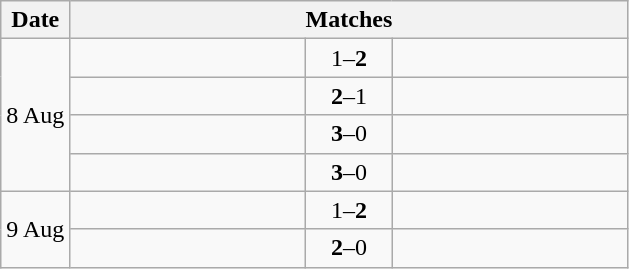<table class="wikitable">
<tr>
<th>Date</th>
<th colspan=3>Matches</th>
</tr>
<tr>
<td rowspan=4>8 Aug</td>
<td width=150></td>
<td style="width:50px" align=center>1–<strong>2</strong></td>
<td width=150><strong></strong></td>
</tr>
<tr>
<td width=150><strong></strong></td>
<td style="width:50px" align=center><strong>2</strong>–1</td>
<td width=150></td>
</tr>
<tr>
<td width=150><strong></strong></td>
<td style="width:50px" align=center><strong>3</strong>–0</td>
<td width=150></td>
</tr>
<tr>
<td width=150><strong></strong></td>
<td style="width:50px" align=center><strong>3</strong>–0</td>
<td width=150></td>
</tr>
<tr>
<td rowspan=2>9 Aug</td>
<td width=150></td>
<td style="width:50px" align=center>1–<strong>2</strong></td>
<td width=150><strong></strong></td>
</tr>
<tr>
<td width=150><strong></strong></td>
<td style="width:50px" align=center><strong>2</strong>–0</td>
<td width=150></td>
</tr>
</table>
